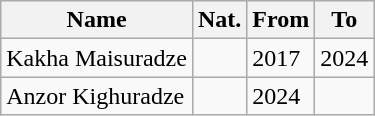<table class="wikitable" style="text-align: left; font-size: 100%;">
<tr>
<th>Name</th>
<th>Nat.</th>
<th>From</th>
<th>To</th>
</tr>
<tr>
<td>Kakha Maisuradze</td>
<td></td>
<td>2017</td>
<td>2024</td>
</tr>
<tr>
<td>Anzor Kighuradze</td>
<td></td>
<td>2024</td>
<td></td>
</tr>
</table>
